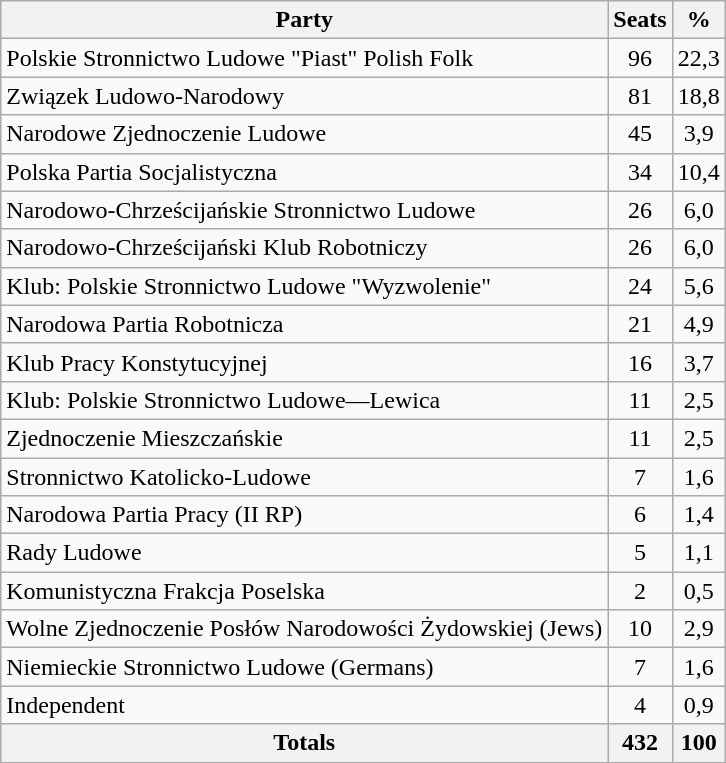<table class="wikitable">
<tr>
<th>Party</th>
<th>Seats</th>
<th>%</th>
</tr>
<tr>
<td>Polskie Stronnictwo Ludowe "Piast" Polish Folk</td>
<td style="text-align:center;">96</td>
<td style="text-align:center;">22,3</td>
</tr>
<tr>
<td>Związek Ludowo-Narodowy</td>
<td style="text-align:center;">81</td>
<td style="text-align:center;">18,8</td>
</tr>
<tr>
<td>Narodowe Zjednoczenie Ludowe</td>
<td style="text-align:center;">45</td>
<td style="text-align:center;">3,9</td>
</tr>
<tr>
<td>Polska Partia Socjalistyczna</td>
<td style="text-align:center;">34</td>
<td style="text-align:center;">10,4</td>
</tr>
<tr>
<td>Narodowo-Chrześcijańskie Stronnictwo Ludowe</td>
<td style="text-align:center;">26</td>
<td style="text-align:center;">6,0</td>
</tr>
<tr>
<td>Narodowo-Chrześcijański Klub Robotniczy</td>
<td style="text-align:center;">26</td>
<td style="text-align:center;">6,0</td>
</tr>
<tr>
<td>Klub: Polskie Stronnictwo Ludowe "Wyzwolenie"</td>
<td style="text-align:center;">24</td>
<td style="text-align:center;">5,6</td>
</tr>
<tr>
<td>Narodowa Partia Robotnicza</td>
<td style="text-align:center;">21</td>
<td style="text-align:center;">4,9</td>
</tr>
<tr>
<td>Klub Pracy Konstytucyjnej</td>
<td style="text-align:center;">16</td>
<td style="text-align:center;">3,7</td>
</tr>
<tr>
<td>Klub: Polskie Stronnictwo Ludowe—Lewica</td>
<td style="text-align:center;">11</td>
<td style="text-align:center;">2,5</td>
</tr>
<tr>
<td>Zjednoczenie Mieszczańskie</td>
<td style="text-align:center;">11</td>
<td style="text-align:center;">2,5</td>
</tr>
<tr>
<td>Stronnictwo Katolicko-Ludowe</td>
<td style="text-align:center;">7</td>
<td style="text-align:center;">1,6</td>
</tr>
<tr>
<td>Narodowa Partia Pracy (II RP)</td>
<td style="text-align:center;">6</td>
<td style="text-align:center;">1,4</td>
</tr>
<tr>
<td>Rady Ludowe</td>
<td style="text-align:center;">5</td>
<td style="text-align:center;">1,1</td>
</tr>
<tr>
<td Komunistyczna Partia Polski>Komunistyczna Frakcja Poselska</td>
<td style="text-align:center;">2</td>
<td style="text-align:center;">0,5</td>
</tr>
<tr>
<td>Wolne Zjednoczenie Posłów Narodowości Żydowskiej (Jews)</td>
<td style="text-align:center;">10</td>
<td style="text-align:center;">2,9</td>
</tr>
<tr>
<td>Niemieckie Stronnictwo Ludowe (Germans)</td>
<td style="text-align:center;">7</td>
<td style="text-align:center;">1,6</td>
</tr>
<tr>
<td>Independent</td>
<td style="text-align:center;">4</td>
<td style="text-align:center;">0,9</td>
</tr>
<tr>
<th>Totals</th>
<th>432</th>
<th>100</th>
</tr>
</table>
